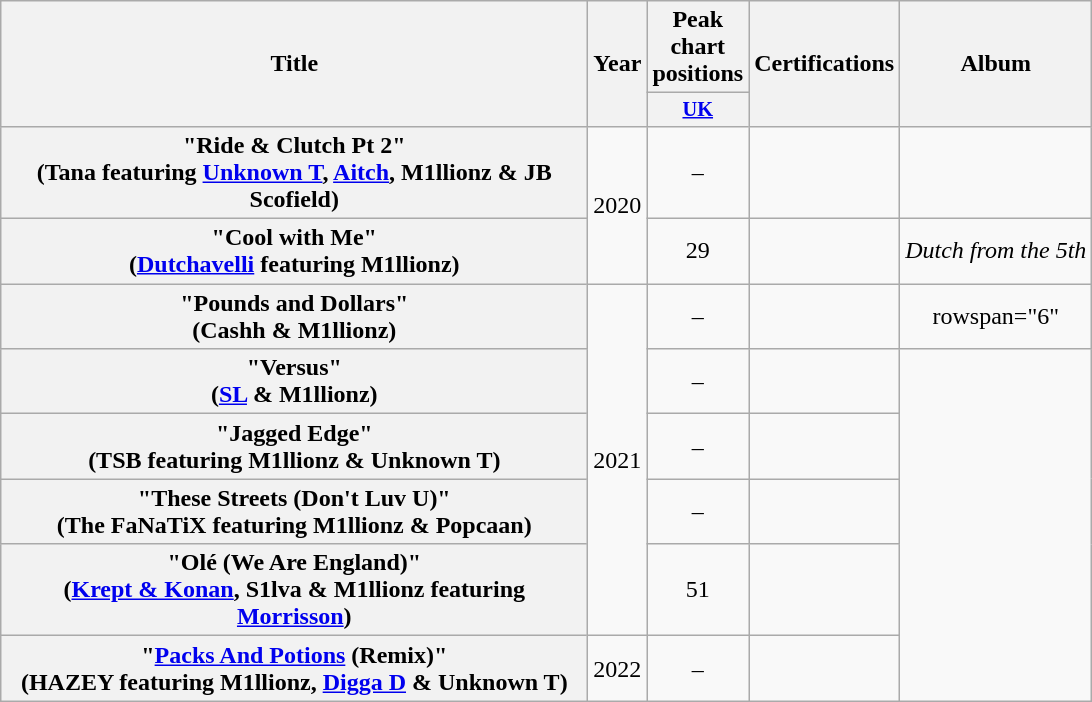<table class="wikitable plainrowheaders" style="text-align:center;">
<tr>
<th scope="col" rowspan="2" style="width:24em;">Title</th>
<th scope="col" rowspan="2" style="width:1em;">Year</th>
<th scope="col" colspan="1">Peak chart positions</th>
<th scope="col" rowspan="2">Certifications</th>
<th scope="col" rowspan="2">Album</th>
</tr>
<tr>
<th scope="col" style="width:3em;font-size:85%;"><a href='#'>UK</a><br></th>
</tr>
<tr>
<th scope="row">"Ride & Clutch Pt 2"<br><span>(Tana featuring <a href='#'>Unknown T</a>, <a href='#'>Aitch</a>, M1llionz & JB Scofield)</span></th>
<td rowspan="2">2020</td>
<td>–</td>
<td></td>
<td></td>
</tr>
<tr>
<th scope="row">"Cool with Me"<br><span>(<a href='#'>Dutchavelli</a> featuring M1llionz)</span></th>
<td>29</td>
<td></td>
<td><em>Dutch from the 5th</em></td>
</tr>
<tr>
<th scope="row">"Pounds and Dollars"<br><span>(Cashh & M1llionz)</span></th>
<td rowspan="5">2021</td>
<td>–</td>
<td></td>
<td>rowspan="6" </td>
</tr>
<tr>
<th scope="row">"Versus"<br><span>(<a href='#'>SL</a> & M1llionz)</span></th>
<td>–</td>
<td></td>
</tr>
<tr>
<th scope="row">"Jagged Edge"<br><span>(TSB featuring M1llionz & Unknown T)</span></th>
<td>–</td>
<td></td>
</tr>
<tr>
<th scope="row">"These Streets (Don't Luv U)"<br><span>(The FaNaTiX featuring M1llionz & Popcaan)</span></th>
<td>–</td>
<td></td>
</tr>
<tr>
<th scope="row">"Olé (We Are England)"<br><span>(<a href='#'>Krept & Konan</a>, S1lva & M1llionz featuring <a href='#'>Morrisson</a>)</span></th>
<td>51</td>
<td></td>
</tr>
<tr>
<th scope="row">"<a href='#'>Packs And Potions</a> (Remix)"<br><span>(HAZEY featuring M1llionz, <a href='#'>Digga D</a> & Unknown T)</span></th>
<td>2022</td>
<td>–</td>
<td></td>
</tr>
</table>
